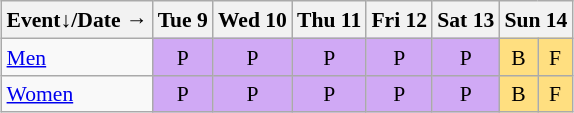<table class="wikitable" style="margin:0.5em auto; font-size:90%; line-height:1.25em;">
<tr style="text-align:center;">
<th>Event↓/Date →</th>
<th>Tue 9</th>
<th>Wed 10</th>
<th>Thu 11</th>
<th>Fri 12</th>
<th>Sat 13</th>
<th colspan=2>Sun 14</th>
</tr>
<tr style="text-align:center;">
<td style="text-align:left;"><a href='#'>Men</a></td>
<td style="background-color:#D0A9F5;">P</td>
<td style="background-color:#D0A9F5;">P</td>
<td style="background-color:#D0A9F5;">P</td>
<td style="background-color:#D0A9F5;">P</td>
<td style="background-color:#D0A9F5;">P</td>
<td style="background-color:#FFDF80;">B</td>
<td style="background-color:#FFDF80;">F</td>
</tr>
<tr style="text-align:center;">
<td style="text-align:left;"><a href='#'>Women</a></td>
<td style="background-color:#D0A9F5;">P</td>
<td style="background-color:#D0A9F5;">P</td>
<td style="background-color:#D0A9F5;">P</td>
<td style="background-color:#D0A9F5;">P</td>
<td style="background-color:#D0A9F5;">P</td>
<td style="background-color:#FFDF80;">B</td>
<td style="background-color:#FFDF80;">F</td>
</tr>
</table>
